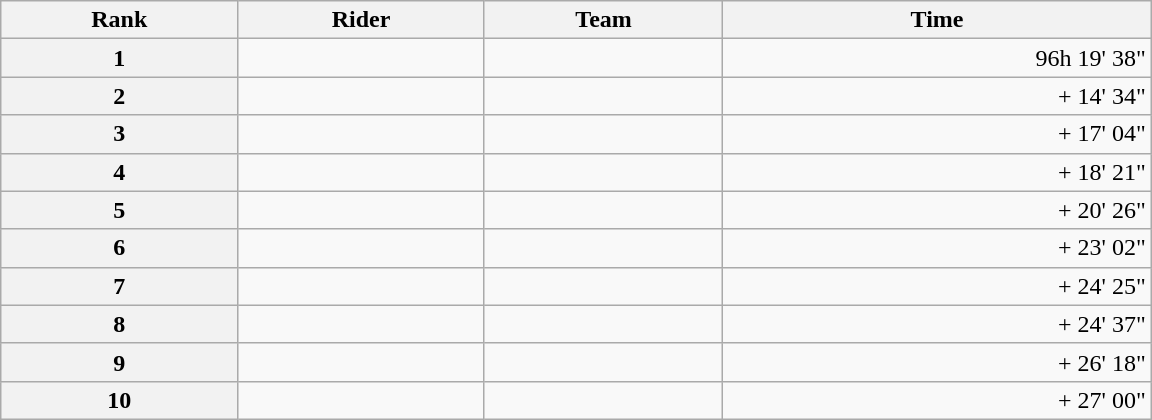<table class="wikitable" style="width:48em;margin-bottom:0;">
<tr>
<th scope="col">Rank</th>
<th scope="col">Rider</th>
<th scope="col">Team</th>
<th scope="col">Time</th>
</tr>
<tr>
<th scope="row">1</th>
<td> </td>
<td></td>
<td style="text-align:right;">96h 19' 38"</td>
</tr>
<tr>
<th scope="row">2</th>
<td> </td>
<td></td>
<td style="text-align:right;">+ 14' 34"</td>
</tr>
<tr>
<th scope="row">3</th>
<td></td>
<td></td>
<td style="text-align:right;">+ 17' 04"</td>
</tr>
<tr>
<th scope="row">4</th>
<td></td>
<td></td>
<td style="text-align:right;">+ 18' 21"</td>
</tr>
<tr>
<th scope="row">5</th>
<td> </td>
<td></td>
<td style="text-align:right;">+ 20' 26"</td>
</tr>
<tr>
<th scope="row">6</th>
<td></td>
<td></td>
<td style="text-align:right;">+ 23' 02"</td>
</tr>
<tr>
<th scope="row">7</th>
<td></td>
<td></td>
<td style="text-align:right;">+ 24' 25"</td>
</tr>
<tr>
<th scope="row">8</th>
<td></td>
<td></td>
<td style="text-align:right;">+ 24' 37"</td>
</tr>
<tr>
<th scope="row">9</th>
<td></td>
<td></td>
<td style="text-align:right;">+ 26' 18"</td>
</tr>
<tr>
<th scope="row">10</th>
<td></td>
<td></td>
<td style="text-align:right;">+ 27' 00"</td>
</tr>
</table>
